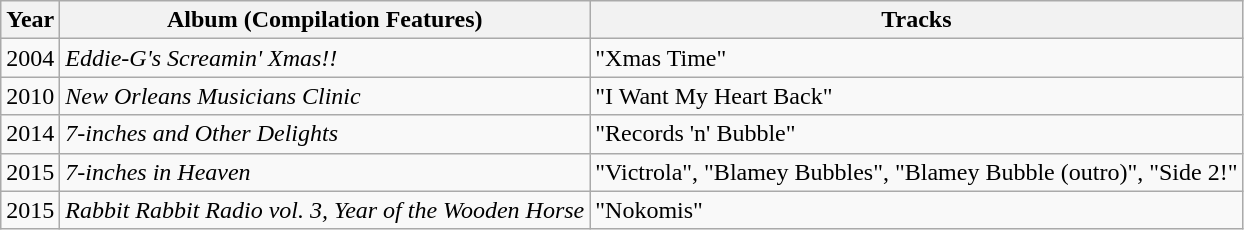<table class="wikitable">
<tr>
<th>Year</th>
<th>Album (Compilation Features)</th>
<th>Tracks</th>
</tr>
<tr>
<td>2004</td>
<td><em>Eddie-G's Screamin' Xmas!!</em></td>
<td>"Xmas Time"</td>
</tr>
<tr>
<td>2010</td>
<td><em>New Orleans Musicians Clinic</em></td>
<td>"I Want My Heart Back"</td>
</tr>
<tr>
<td>2014</td>
<td><em>7-inches and Other Delights</em></td>
<td>"Records 'n' Bubble"</td>
</tr>
<tr>
<td>2015</td>
<td><em>7-inches in Heaven</em></td>
<td>"Victrola",  "Blamey Bubbles", "Blamey Bubble (outro)", "Side 2!"</td>
</tr>
<tr>
<td>2015</td>
<td><em>Rabbit Rabbit Radio vol. 3, Year of the Wooden Horse</em></td>
<td>"Nokomis"</td>
</tr>
</table>
